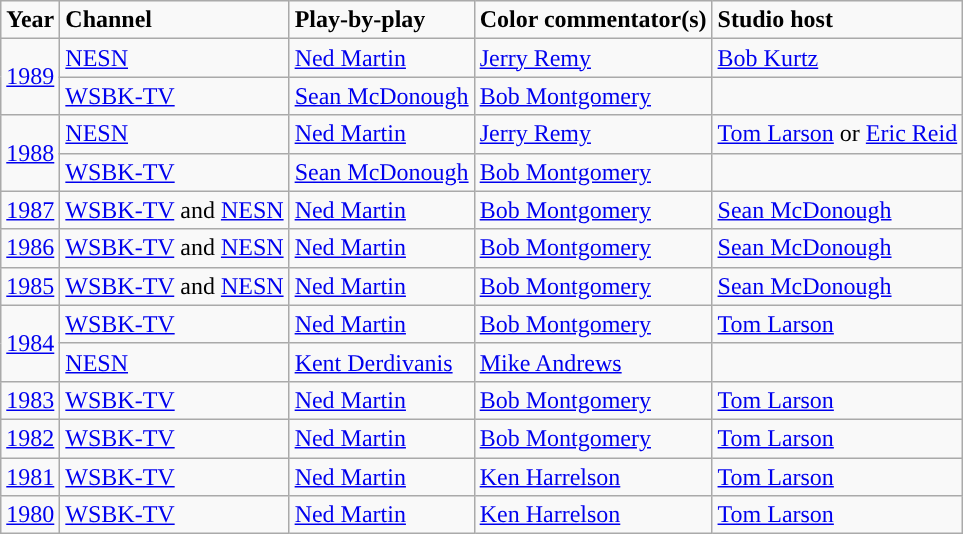<table class="wikitable">
<tr>
<td><strong>Year</strong></td>
<td><strong>Channel</strong></td>
<td><strong>Play-by-play</strong></td>
<td><strong>Color commentator(s)</strong></td>
<td><strong>Studio host</strong></td>
</tr>
<tr>
<td rowspan=2><a href='#'>1989</a></td>
<td><a href='#'>NESN</a></td>
<td><a href='#'>Ned Martin</a></td>
<td><a href='#'>Jerry Remy</a></td>
<td><a href='#'>Bob Kurtz</a></td>
</tr>
<tr>
<td><a href='#'>WSBK-TV</a></td>
<td><a href='#'>Sean McDonough</a></td>
<td><a href='#'>Bob Montgomery</a></td>
<td></td>
</tr>
<tr>
<td rowspan=2><a href='#'>1988</a></td>
<td><a href='#'>NESN</a></td>
<td><a href='#'>Ned Martin</a></td>
<td><a href='#'>Jerry Remy</a></td>
<td><a href='#'>Tom Larson</a> or <a href='#'>Eric Reid</a></td>
</tr>
<tr>
<td><a href='#'>WSBK-TV</a></td>
<td><a href='#'>Sean McDonough</a></td>
<td><a href='#'>Bob Montgomery</a></td>
<td></td>
</tr>
<tr>
<td><a href='#'>1987</a></td>
<td><a href='#'>WSBK-TV</a> and <a href='#'>NESN</a></td>
<td><a href='#'>Ned Martin</a></td>
<td><a href='#'>Bob Montgomery</a></td>
<td><a href='#'>Sean McDonough</a></td>
</tr>
<tr>
<td><a href='#'>1986</a></td>
<td><a href='#'>WSBK-TV</a> and <a href='#'>NESN</a></td>
<td><a href='#'>Ned Martin</a></td>
<td><a href='#'>Bob Montgomery</a></td>
<td><a href='#'>Sean McDonough</a></td>
</tr>
<tr>
<td><a href='#'>1985</a></td>
<td><a href='#'>WSBK-TV</a> and <a href='#'>NESN</a></td>
<td><a href='#'>Ned Martin</a></td>
<td><a href='#'>Bob Montgomery</a></td>
<td><a href='#'>Sean McDonough</a></td>
</tr>
<tr>
<td rowspan=2><a href='#'>1984</a></td>
<td><a href='#'>WSBK-TV</a></td>
<td><a href='#'>Ned Martin</a></td>
<td><a href='#'>Bob Montgomery</a></td>
<td><a href='#'>Tom Larson</a></td>
</tr>
<tr>
<td><a href='#'>NESN</a></td>
<td><a href='#'>Kent Derdivanis</a></td>
<td><a href='#'>Mike Andrews</a></td>
<td></td>
</tr>
<tr>
<td><a href='#'>1983</a></td>
<td><a href='#'>WSBK-TV</a></td>
<td><a href='#'>Ned Martin</a></td>
<td><a href='#'>Bob Montgomery</a></td>
<td><a href='#'>Tom Larson</a></td>
</tr>
<tr>
<td><a href='#'>1982</a></td>
<td><a href='#'>WSBK-TV</a></td>
<td><a href='#'>Ned Martin</a></td>
<td><a href='#'>Bob Montgomery</a></td>
<td><a href='#'>Tom Larson</a></td>
</tr>
<tr>
<td><a href='#'>1981</a></td>
<td><a href='#'>WSBK-TV</a></td>
<td><a href='#'>Ned Martin</a></td>
<td><a href='#'>Ken Harrelson</a></td>
<td><a href='#'>Tom Larson</a></td>
</tr>
<tr>
<td><a href='#'>1980</a></td>
<td><a href='#'>WSBK-TV</a></td>
<td><a href='#'>Ned Martin</a></td>
<td><a href='#'>Ken Harrelson</a></td>
<td><a href='#'>Tom Larson</a></td>
</tr>
</table>
